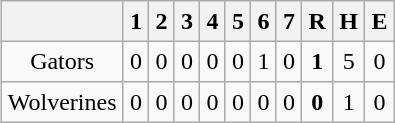<table align = right border="2" cellpadding="4" cellspacing="0" style="margin: 1em 1em 1em 1em; background: #F9F9F9; border: 1px #aaa solid; border-collapse: collapse;">
<tr align=center style="background: #F2F2F2;">
<th></th>
<th>1</th>
<th>2</th>
<th>3</th>
<th>4</th>
<th>5</th>
<th>6</th>
<th>7</th>
<th>R</th>
<th>H</th>
<th>E</th>
</tr>
<tr align=center>
<td>Gators</td>
<td>0</td>
<td>0</td>
<td>0</td>
<td>0</td>
<td>0</td>
<td>1</td>
<td>0</td>
<td><strong>1</strong></td>
<td>5</td>
<td>0</td>
</tr>
<tr align=center>
<td>Wolverines</td>
<td>0</td>
<td>0</td>
<td>0</td>
<td>0</td>
<td>0</td>
<td>0</td>
<td>0</td>
<td><strong>0</strong></td>
<td>1</td>
<td>0</td>
</tr>
</table>
